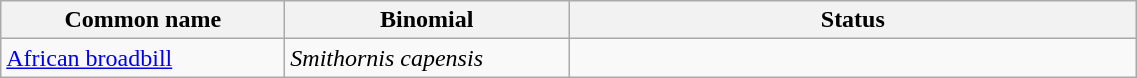<table width=60% class="wikitable">
<tr>
<th width=25%>Common name</th>
<th width=25%>Binomial</th>
<th width=50%>Status</th>
</tr>
<tr>
<td><a href='#'>African broadbill</a></td>
<td><em>Smithornis capensis</em></td>
<td></td>
</tr>
</table>
